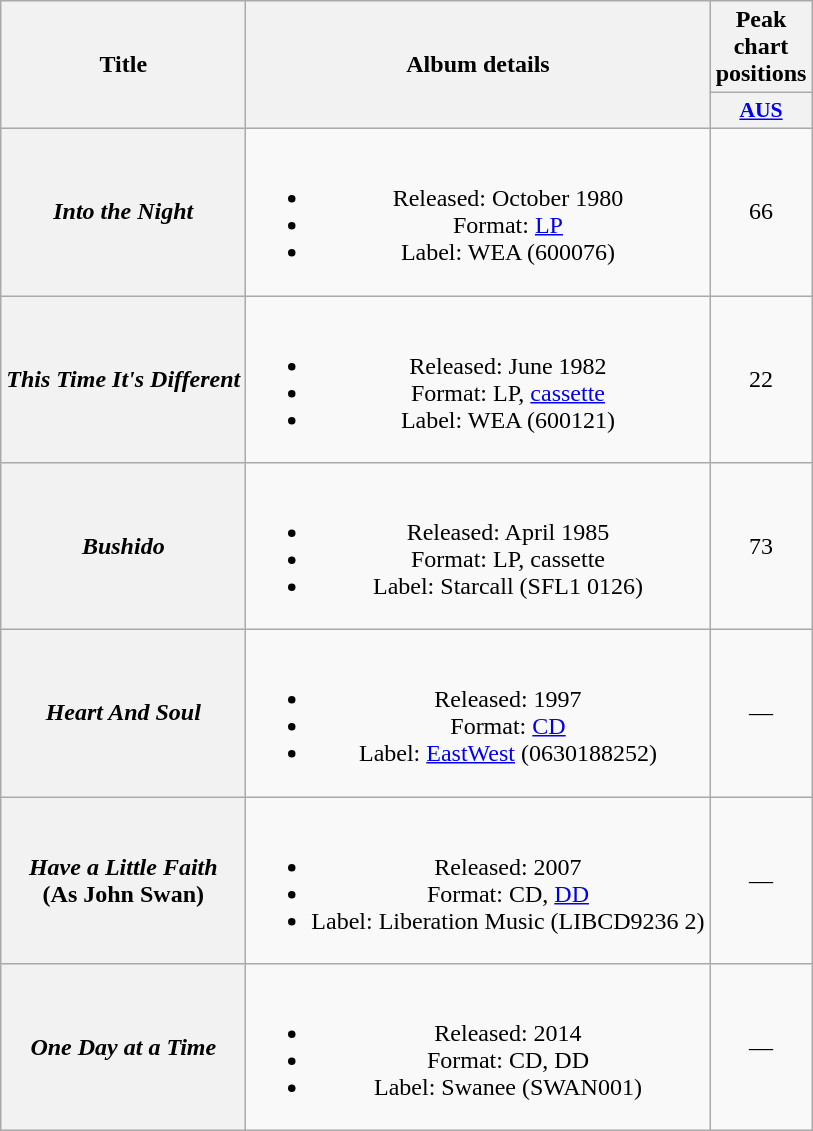<table class="wikitable plainrowheaders" style="text-align:center;" border="1">
<tr>
<th scope="col" rowspan="2">Title</th>
<th scope="col" rowspan="2">Album details</th>
<th scope="col" colspan="1">Peak chart positions</th>
</tr>
<tr>
<th scope="col" style="width:3em; font-size:90%"><a href='#'>AUS</a><br></th>
</tr>
<tr>
<th scope="row"><em>Into the Night</em></th>
<td><br><ul><li>Released: October 1980</li><li>Format: <a href='#'>LP</a></li><li>Label: WEA (600076)</li></ul></td>
<td>66</td>
</tr>
<tr>
<th scope="row"><em>This Time It's Different</em></th>
<td><br><ul><li>Released: June 1982</li><li>Format: LP, <a href='#'>cassette</a></li><li>Label: WEA (600121)</li></ul></td>
<td>22</td>
</tr>
<tr>
<th scope="row"><em>Bushido</em></th>
<td><br><ul><li>Released: April 1985</li><li>Format: LP, cassette</li><li>Label: Starcall (SFL1 0126)</li></ul></td>
<td>73</td>
</tr>
<tr>
<th scope="row"><em>Heart And Soul</em></th>
<td><br><ul><li>Released: 1997</li><li>Format: <a href='#'>CD</a></li><li>Label: <a href='#'>EastWest</a> (0630188252)</li></ul></td>
<td>—</td>
</tr>
<tr>
<th scope="row"><em>Have a Little Faith</em> <br> (As John Swan)</th>
<td><br><ul><li>Released: 2007</li><li>Format: CD, <a href='#'>DD</a></li><li>Label: Liberation Music (LIBCD9236 2)</li></ul></td>
<td>—</td>
</tr>
<tr>
<th scope="row"><em>One Day at a Time</em></th>
<td><br><ul><li>Released: 2014</li><li>Format: CD, DD</li><li>Label: Swanee (SWAN001)</li></ul></td>
<td>—</td>
</tr>
</table>
